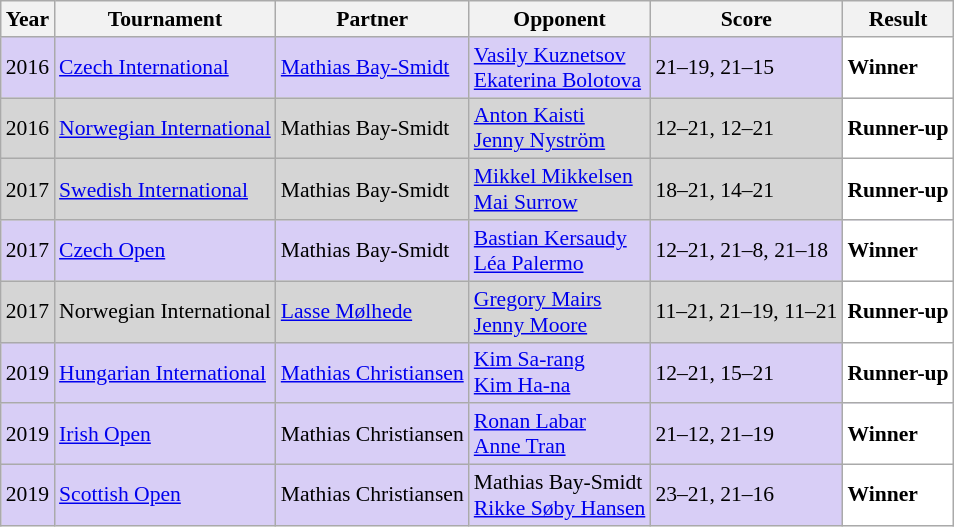<table class="sortable wikitable" style="font-size: 90%;">
<tr>
<th>Year</th>
<th>Tournament</th>
<th>Partner</th>
<th>Opponent</th>
<th>Score</th>
<th>Result</th>
</tr>
<tr style="background:#D8CEF6">
<td align="center">2016</td>
<td align="left"><a href='#'>Czech International</a></td>
<td align="left"> <a href='#'>Mathias Bay-Smidt</a></td>
<td align="left"> <a href='#'>Vasily Kuznetsov</a><br> <a href='#'>Ekaterina Bolotova</a></td>
<td align="left">21–19, 21–15</td>
<td style="text-align:left; background:white"> <strong>Winner</strong></td>
</tr>
<tr style="background:#D5D5D5">
<td align="center">2016</td>
<td align="left"><a href='#'>Norwegian International</a></td>
<td align="left"> Mathias Bay-Smidt</td>
<td align="left"> <a href='#'>Anton Kaisti</a><br> <a href='#'>Jenny Nyström</a></td>
<td align="left">12–21, 12–21</td>
<td style="text-align:left; background:white"> <strong>Runner-up</strong></td>
</tr>
<tr style="background:#D5D5D5">
<td align="center">2017</td>
<td align="left"><a href='#'>Swedish International</a></td>
<td align="left"> Mathias Bay-Smidt</td>
<td align="left"> <a href='#'>Mikkel Mikkelsen</a><br> <a href='#'>Mai Surrow</a></td>
<td align="left">18–21, 14–21</td>
<td style="text-align:left; background:white"> <strong>Runner-up</strong></td>
</tr>
<tr style="background:#D8CEF6">
<td align="center">2017</td>
<td align="left"><a href='#'>Czech Open</a></td>
<td align="left"> Mathias Bay-Smidt</td>
<td align="left"> <a href='#'>Bastian Kersaudy</a><br> <a href='#'>Léa Palermo</a></td>
<td align="left">12–21, 21–8, 21–18</td>
<td style="text-align:left; background:white"> <strong>Winner</strong></td>
</tr>
<tr style="background:#D5D5D5">
<td align="center">2017</td>
<td align="left">Norwegian International</td>
<td align="left"> <a href='#'>Lasse Mølhede</a></td>
<td align="left"> <a href='#'>Gregory Mairs</a><br> <a href='#'>Jenny Moore</a></td>
<td align="left">11–21, 21–19, 11–21</td>
<td style="text-align:left; background:white"> <strong>Runner-up</strong></td>
</tr>
<tr style="background:#D8CEF6">
<td align="center">2019</td>
<td align="left"><a href='#'>Hungarian International</a></td>
<td align="left"> <a href='#'>Mathias Christiansen</a></td>
<td align="left"> <a href='#'>Kim Sa-rang</a><br> <a href='#'>Kim Ha-na</a></td>
<td align="left">12–21, 15–21</td>
<td style="text-align:left; background:white"> <strong>Runner-up</strong></td>
</tr>
<tr style="background:#D8CEF6">
<td align="center">2019</td>
<td align="left"><a href='#'>Irish Open</a></td>
<td align="left"> Mathias Christiansen</td>
<td align="left"> <a href='#'>Ronan Labar</a><br> <a href='#'>Anne Tran</a></td>
<td align="left">21–12, 21–19</td>
<td style="text-align:left; background:white"> <strong>Winner</strong></td>
</tr>
<tr style="background:#D8CEF6">
<td align="center">2019</td>
<td align="left"><a href='#'>Scottish Open</a></td>
<td align="left"> Mathias Christiansen</td>
<td align="left"> Mathias Bay-Smidt<br> <a href='#'>Rikke Søby Hansen</a></td>
<td align="left">23–21, 21–16</td>
<td style="text-align:left; background:white"> <strong>Winner</strong></td>
</tr>
</table>
